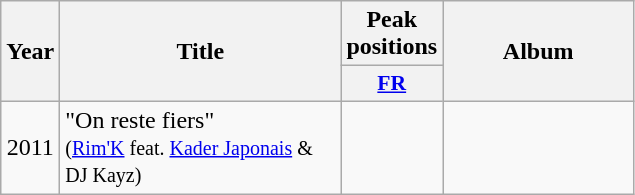<table class="wikitable">
<tr>
<th align="center" rowspan="2" width="10">Year</th>
<th align="center" rowspan="2" width="180">Title</th>
<th align="center" colspan="1" width="20">Peak positions</th>
<th align="center" rowspan="2" width="120">Album</th>
</tr>
<tr>
<th scope="col" style="width:3em;font-size:90%;"><a href='#'>FR</a><br></th>
</tr>
<tr>
<td style="text-align:center;" rowspan=1>2011</td>
<td>"On reste fiers" <br><small>(<a href='#'>Rim'K</a> feat. <a href='#'>Kader Japonais</a> & DJ Kayz)</small></td>
<td style="text-align:center;"></td>
<td style="text-align:center;"></td>
</tr>
</table>
